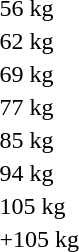<table>
<tr>
<td>56 kg</td>
<td></td>
<td></td>
<td></td>
</tr>
<tr>
<td>62 kg</td>
<td></td>
<td></td>
<td></td>
</tr>
<tr>
<td>69 kg</td>
<td></td>
<td></td>
<td></td>
</tr>
<tr>
<td>77 kg</td>
<td></td>
<td></td>
<td></td>
</tr>
<tr>
<td>85 kg</td>
<td></td>
<td></td>
<td></td>
</tr>
<tr>
<td>94 kg</td>
<td></td>
<td></td>
<td></td>
</tr>
<tr>
<td>105 kg</td>
<td></td>
<td></td>
<td></td>
</tr>
<tr>
<td>+105 kg</td>
<td></td>
<td></td>
<td></td>
</tr>
</table>
